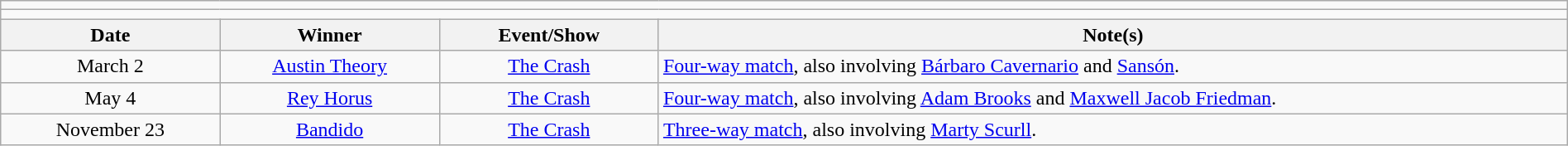<table class="wikitable" style="text-align:center; width:100%;">
<tr>
<td colspan="4"></td>
</tr>
<tr>
<td colspan="4"><strong></strong></td>
</tr>
<tr>
<th width=14%>Date</th>
<th width=14%>Winner</th>
<th width=14%>Event/Show</th>
<th width=58%>Note(s)</th>
</tr>
<tr>
<td>March 2</td>
<td><a href='#'>Austin Theory</a></td>
<td><a href='#'>The Crash</a></td>
<td align=left><a href='#'>Four-way match</a>, also involving <a href='#'>Bárbaro Cavernario</a> and <a href='#'>Sansón</a>.</td>
</tr>
<tr>
<td>May 4</td>
<td><a href='#'>Rey Horus</a></td>
<td><a href='#'>The Crash</a></td>
<td align=left><a href='#'>Four-way match</a>, also involving <a href='#'>Adam Brooks</a> and <a href='#'>Maxwell Jacob Friedman</a>.</td>
</tr>
<tr>
<td>November 23</td>
<td><a href='#'>Bandido</a></td>
<td><a href='#'>The Crash</a></td>
<td align=left><a href='#'>Three-way match</a>, also involving <a href='#'>Marty Scurll</a>.</td>
</tr>
</table>
